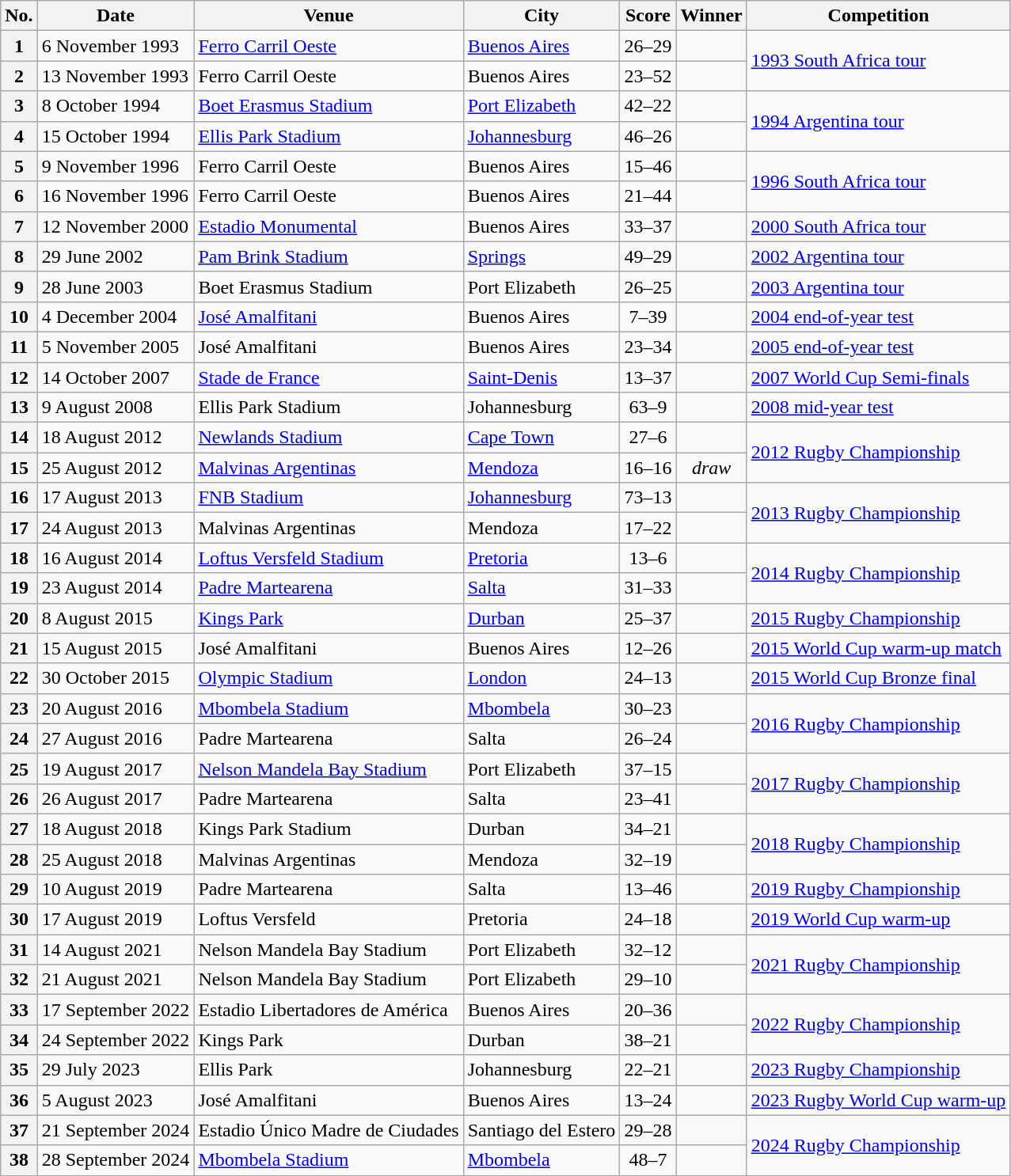<table class="wikitable sortable">
<tr>
<th>No.</th>
<th>Date</th>
<th>Venue</th>
<th>City</th>
<th>Score</th>
<th>Winner</th>
<th>Competition</th>
</tr>
<tr>
<th>1</th>
<td>6 November 1993</td>
<td><a href='#'>Ferro Carril Oeste</a></td>
<td><a href='#'>Buenos Aires</a></td>
<td align="center">26–29</td>
<td></td>
<td rowspan=2><a href='#'>1993 South Africa tour</a></td>
</tr>
<tr>
<th>2</th>
<td>13 November 1993</td>
<td>Ferro Carril Oeste</td>
<td>Buenos Aires</td>
<td align="center">23–52</td>
<td></td>
</tr>
<tr>
<th>3</th>
<td>8 October 1994</td>
<td><a href='#'>Boet Erasmus Stadium</a></td>
<td><a href='#'>Port Elizabeth</a></td>
<td align="center">42–22</td>
<td></td>
<td rowspan=2><a href='#'>1994 Argentina tour</a></td>
</tr>
<tr>
<th>4</th>
<td>15 October 1994</td>
<td><a href='#'>Ellis Park Stadium</a></td>
<td><a href='#'>Johannesburg</a></td>
<td align="center">46–26</td>
<td></td>
</tr>
<tr>
<th>5</th>
<td>9 November 1996</td>
<td>Ferro Carril Oeste</td>
<td>Buenos Aires</td>
<td align="center">15–46</td>
<td></td>
<td rowspan=2><a href='#'>1996 South Africa tour</a></td>
</tr>
<tr>
<th>6</th>
<td>16 November 1996</td>
<td>Ferro Carril Oeste</td>
<td>Buenos Aires</td>
<td align="center">21–44</td>
<td></td>
</tr>
<tr>
<th>7</th>
<td>12 November 2000</td>
<td><a href='#'>Estadio Monumental</a></td>
<td>Buenos Aires</td>
<td align="center">33–37</td>
<td></td>
<td><a href='#'>2000 South Africa tour</a></td>
</tr>
<tr>
<th>8</th>
<td>29 June 2002</td>
<td><a href='#'>Pam Brink Stadium</a></td>
<td><a href='#'>Springs</a></td>
<td align="center">49–29</td>
<td></td>
<td><a href='#'>2002 Argentina tour</a></td>
</tr>
<tr>
<th>9</th>
<td>28 June 2003</td>
<td>Boet Erasmus Stadium</td>
<td>Port Elizabeth</td>
<td align="center">26–25</td>
<td></td>
<td><a href='#'>2003 Argentina tour</a></td>
</tr>
<tr>
<th>10</th>
<td>4 December 2004</td>
<td><a href='#'>José Amalfitani</a></td>
<td>Buenos Aires</td>
<td align="center">7–39</td>
<td></td>
<td><a href='#'>2004 end-of-year test</a></td>
</tr>
<tr>
<th>11</th>
<td>5 November 2005</td>
<td>José Amalfitani</td>
<td>Buenos Aires</td>
<td align="center">23–34</td>
<td></td>
<td><a href='#'>2005 end-of-year test</a></td>
</tr>
<tr>
<th>12</th>
<td>14 October 2007</td>
<td><a href='#'>Stade de France</a></td>
<td><a href='#'>Saint-Denis</a> </td>
<td align="center">13–37</td>
<td></td>
<td><a href='#'>2007 World Cup Semi-finals</a></td>
</tr>
<tr>
<th>13</th>
<td>9 August 2008</td>
<td>Ellis Park Stadium</td>
<td>Johannesburg</td>
<td align="center">63–9</td>
<td></td>
<td><a href='#'>2008 mid-year test</a></td>
</tr>
<tr>
<th>14</th>
<td>18 August 2012</td>
<td><a href='#'>Newlands Stadium</a></td>
<td><a href='#'>Cape Town</a></td>
<td align="center">27–6</td>
<td></td>
<td rowspan=2><a href='#'>2012 Rugby Championship</a></td>
</tr>
<tr>
<th>15</th>
<td>25 August 2012</td>
<td><a href='#'>Malvinas Argentinas</a></td>
<td><a href='#'>Mendoza</a></td>
<td align="center">16–16</td>
<td align="center"><em>draw</em></td>
</tr>
<tr>
<th>16</th>
<td>17 August 2013</td>
<td><a href='#'>FNB Stadium</a></td>
<td><a href='#'>Johannesburg</a></td>
<td align="center">73–13</td>
<td></td>
<td rowspan=2><a href='#'>2013 Rugby Championship</a></td>
</tr>
<tr>
<th>17</th>
<td>24 August 2013</td>
<td>Malvinas Argentinas</td>
<td>Mendoza</td>
<td align="center">17–22</td>
<td></td>
</tr>
<tr>
<th>18</th>
<td>16 August 2014</td>
<td><a href='#'>Loftus Versfeld Stadium</a></td>
<td><a href='#'>Pretoria</a></td>
<td align="center">13–6</td>
<td></td>
<td rowspan=2><a href='#'>2014 Rugby Championship</a></td>
</tr>
<tr>
<th>19</th>
<td>23 August 2014</td>
<td><a href='#'>Padre Martearena</a></td>
<td><a href='#'>Salta</a></td>
<td align="center">31–33</td>
<td></td>
</tr>
<tr>
<th>20</th>
<td>8 August 2015</td>
<td><a href='#'>Kings Park</a></td>
<td><a href='#'>Durban</a></td>
<td align="center">25–37</td>
<td></td>
<td><a href='#'>2015 Rugby Championship</a></td>
</tr>
<tr>
<th>21</th>
<td>15 August 2015</td>
<td>José Amalfitani</td>
<td>Buenos Aires</td>
<td align="center">12–26</td>
<td></td>
<td><a href='#'>2015 World Cup warm-up match</a></td>
</tr>
<tr>
<th>22</th>
<td>30 October 2015</td>
<td><a href='#'>Olympic Stadium</a></td>
<td><a href='#'>London</a> </td>
<td align="center">24–13</td>
<td></td>
<td><a href='#'>2015 World Cup Bronze final</a></td>
</tr>
<tr>
<th>23</th>
<td>20 August 2016</td>
<td><a href='#'>Mbombela Stadium</a></td>
<td><a href='#'>Mbombela</a></td>
<td align="center">30–23</td>
<td></td>
<td rowspan=2><a href='#'>2016 Rugby Championship</a></td>
</tr>
<tr>
<th>24</th>
<td>27 August 2016</td>
<td>Padre Martearena</td>
<td>Salta</td>
<td align="center">26–24</td>
<td></td>
</tr>
<tr>
<th>25</th>
<td>19 August 2017</td>
<td><a href='#'>Nelson Mandela Bay Stadium</a></td>
<td>Port Elizabeth</td>
<td align="center">37–15</td>
<td></td>
<td rowspan=2><a href='#'>2017 Rugby Championship</a></td>
</tr>
<tr>
<th>26</th>
<td>26 August 2017</td>
<td>Padre Martearena</td>
<td>Salta</td>
<td align="center">23–41</td>
<td></td>
</tr>
<tr>
<th>27</th>
<td>18 August 2018</td>
<td>Kings Park Stadium</td>
<td>Durban</td>
<td align="center">34–21</td>
<td></td>
<td rowspan=2><a href='#'>2018 Rugby Championship</a></td>
</tr>
<tr>
<th>28</th>
<td>25 August 2018</td>
<td>Malvinas Argentinas</td>
<td>Mendoza</td>
<td align="center">32–19</td>
<td></td>
</tr>
<tr>
<th>29</th>
<td>10 August 2019</td>
<td>Padre Martearena</td>
<td>Salta</td>
<td align="center">13–46</td>
<td></td>
<td><a href='#'>2019 Rugby Championship</a></td>
</tr>
<tr>
<th>30</th>
<td>17 August 2019</td>
<td>Loftus Versfeld</td>
<td>Pretoria</td>
<td align="center">24–18</td>
<td></td>
<td><a href='#'>2019 World Cup warm-up</a></td>
</tr>
<tr>
<th>31</th>
<td>14 August 2021</td>
<td>Nelson Mandela Bay Stadium</td>
<td>Port Elizabeth</td>
<td align="center">32–12</td>
<td></td>
<td rowspan=2><a href='#'>2021 Rugby Championship</a></td>
</tr>
<tr>
<th>32</th>
<td>21 August 2021</td>
<td>Nelson Mandela Bay Stadium</td>
<td>Port Elizabeth</td>
<td align="center">29–10</td>
<td></td>
</tr>
<tr>
<th>33</th>
<td>17 September 2022</td>
<td>Estadio Libertadores de América</td>
<td>Buenos Aires</td>
<td align="center">20–36</td>
<td></td>
<td rowspan=2><a href='#'>2022 Rugby Championship</a></td>
</tr>
<tr>
<th>34</th>
<td>24 September 2022</td>
<td>Kings Park</td>
<td>Durban</td>
<td align="center">38–21</td>
<td></td>
</tr>
<tr>
<th>35</th>
<td>29 July 2023</td>
<td>Ellis Park</td>
<td>Johannesburg</td>
<td align="center">22–21</td>
<td></td>
<td><a href='#'>2023 Rugby Championship</a></td>
</tr>
<tr>
<th>36</th>
<td>5 August 2023</td>
<td>José Amalfitani</td>
<td>Buenos Aires</td>
<td align="center">13–24</td>
<td></td>
<td><a href='#'>2023 Rugby World Cup warm-up</a></td>
</tr>
<tr>
<th>37</th>
<td>21 September 2024</td>
<td>Estadio Único Madre de Ciudades</td>
<td>Santiago del Estero</td>
<td align="center">29–28</td>
<td></td>
<td rowspan=2><a href='#'>2024 Rugby Championship</a></td>
</tr>
<tr>
<th>38</th>
<td>28 September 2024</td>
<td><a href='#'>Mbombela Stadium</a></td>
<td><a href='#'>Mbombela</a></td>
<td align="center">48–7</td>
<td></td>
</tr>
</table>
